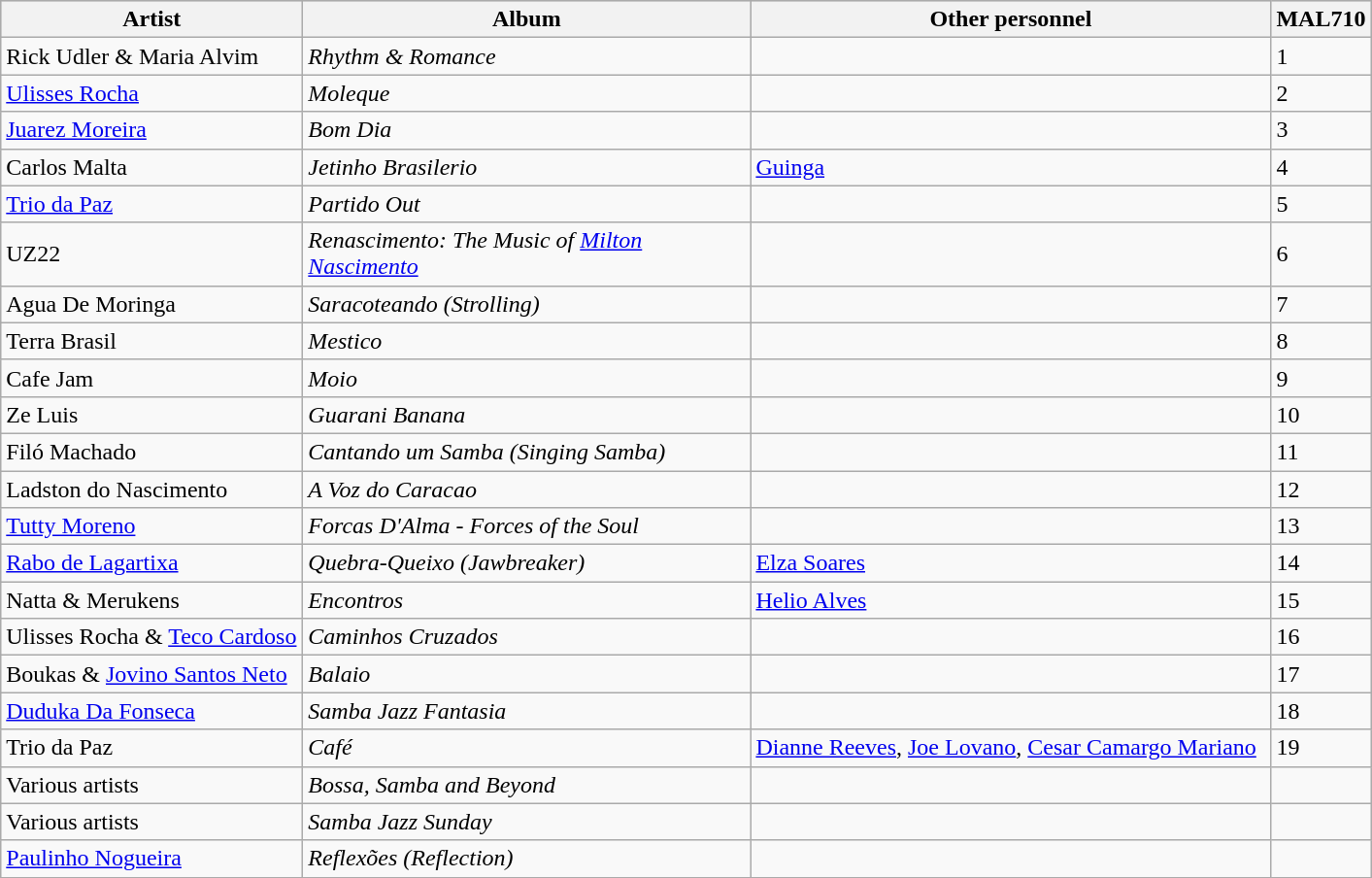<table class="wikitable sortable">
<tr bgcolor="#CCCCCC">
<th align="center" valign="bottom" width="200">Artist</th>
<th align="center" valign="bottom" width="300">Album</th>
<th align="center" valign="bottom" width="350">Other personnel</th>
<th align="center" valign="bottom" width="20">MAL710</th>
</tr>
<tr>
<td>Rick Udler & Maria Alvim</td>
<td><em>Rhythm & Romance</em></td>
<td></td>
<td>1</td>
</tr>
<tr>
<td><a href='#'>Ulisses Rocha</a></td>
<td><em>Moleque</em></td>
<td></td>
<td>2</td>
</tr>
<tr>
<td><a href='#'>Juarez Moreira</a></td>
<td><em>Bom Dia</em></td>
<td></td>
<td>3</td>
</tr>
<tr>
<td>Carlos Malta</td>
<td><em>Jetinho Brasilerio</em></td>
<td><a href='#'>Guinga</a></td>
<td>4</td>
</tr>
<tr>
<td><a href='#'>Trio da Paz</a></td>
<td><em>Partido Out</em></td>
<td></td>
<td>5</td>
</tr>
<tr>
<td>UZ22</td>
<td><em>Renascimento: The Music of <a href='#'>Milton Nascimento</a></em></td>
<td></td>
<td>6</td>
</tr>
<tr>
<td>Agua De Moringa</td>
<td><em> Saracoteando (Strolling)</em></td>
<td></td>
<td>7</td>
</tr>
<tr>
<td>Terra Brasil</td>
<td><em>Mestico</em></td>
<td></td>
<td>8</td>
</tr>
<tr>
<td>Cafe Jam</td>
<td><em>Moio</em></td>
<td></td>
<td>9</td>
</tr>
<tr>
<td>Ze Luis</td>
<td><em>Guarani Banana</em></td>
<td></td>
<td>10</td>
</tr>
<tr>
<td>Filó Machado</td>
<td><em>Cantando um Samba (Singing Samba) </em></td>
<td></td>
<td>11</td>
</tr>
<tr>
<td>Ladston do Nascimento</td>
<td><em>A Voz do Caracao</em></td>
<td></td>
<td>12</td>
</tr>
<tr>
<td><a href='#'>Tutty Moreno</a></td>
<td><em>Forcas D'Alma - Forces of the Soul</em></td>
<td></td>
<td>13</td>
</tr>
<tr>
<td><a href='#'>Rabo de Lagartixa</a></td>
<td><em>Quebra-Queixo (Jawbreaker)</em></td>
<td><a href='#'>Elza Soares</a></td>
<td>14</td>
</tr>
<tr>
<td>Natta & Merukens</td>
<td><em>Encontros</em></td>
<td><a href='#'>Helio Alves</a></td>
<td>15</td>
</tr>
<tr>
<td>Ulisses Rocha & <a href='#'>Teco Cardoso</a></td>
<td><em>Caminhos Cruzados</em></td>
<td></td>
<td>16</td>
</tr>
<tr>
<td>Boukas & <a href='#'>Jovino Santos Neto</a></td>
<td><em>Balaio</em></td>
<td></td>
<td>17</td>
</tr>
<tr>
<td><a href='#'>Duduka Da Fonseca</a></td>
<td><em>Samba Jazz Fantasia</em></td>
<td></td>
<td>18</td>
</tr>
<tr>
<td>Trio da Paz</td>
<td><em>Café</em></td>
<td><a href='#'>Dianne Reeves</a>, <a href='#'>Joe Lovano</a>, <a href='#'>Cesar Camargo Mariano</a></td>
<td>19</td>
</tr>
<tr>
<td>Various artists</td>
<td><em>Bossa, Samba and Beyond </em></td>
<td></td>
<td></td>
</tr>
<tr>
<td>Various artists</td>
<td><em>Samba Jazz Sunday</em></td>
<td></td>
<td></td>
</tr>
<tr>
<td><a href='#'>Paulinho Nogueira</a></td>
<td><em>Reflexões (Reflection)</em></td>
<td></td>
<td></td>
</tr>
<tr>
</tr>
</table>
